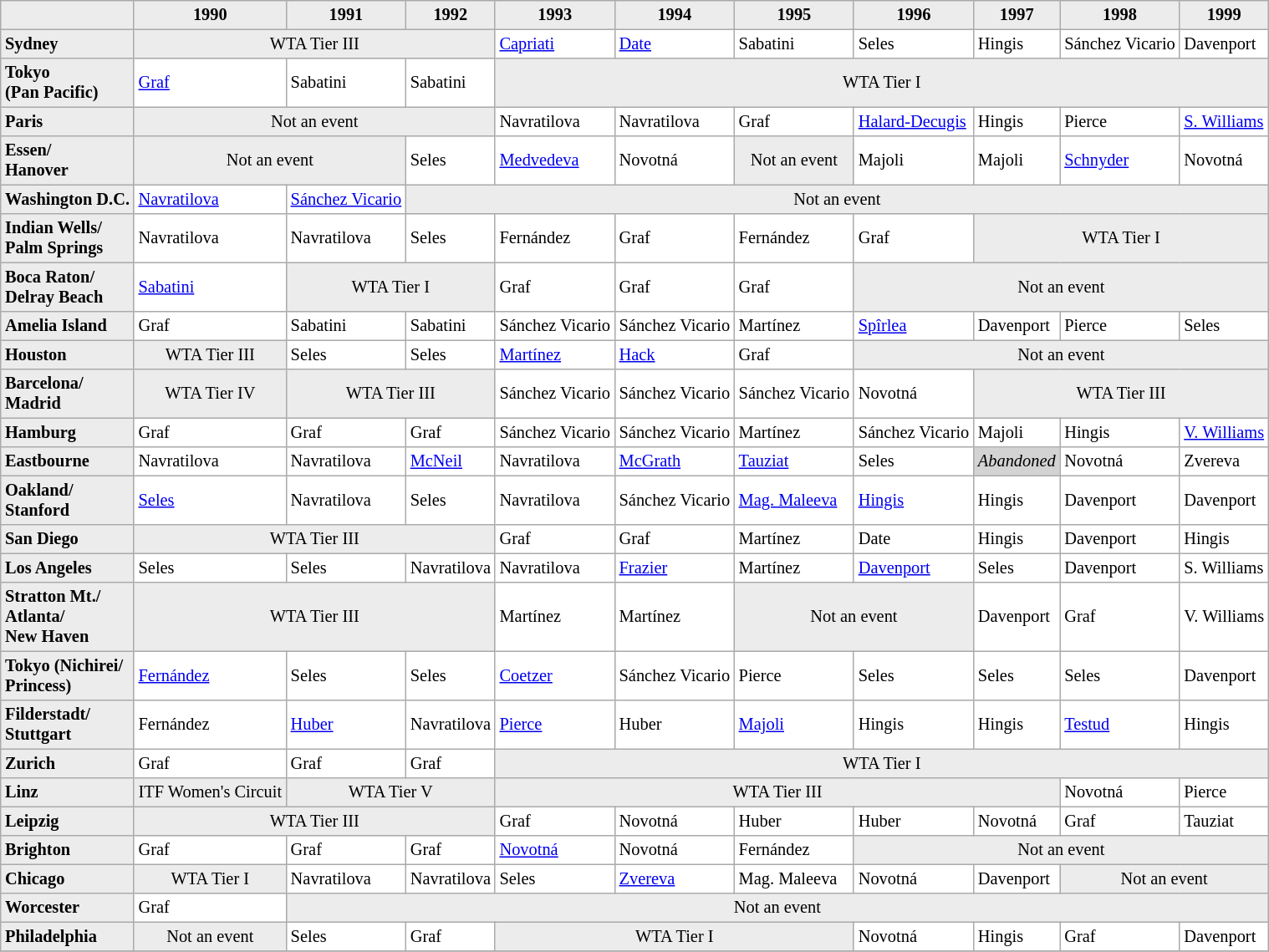<table cellpadding="3" cellspacing="0" border="1" style="font-size: 85%; border: #aaa solid 1px; border-collapse: collapse;">
<tr style="background:#ececec;">
<th></th>
<th>1990</th>
<th>1991</th>
<th>1992</th>
<th>1993</th>
<th>1994</th>
<th>1995</th>
<th>1996</th>
<th>1997</th>
<th>1998</th>
<th>1999</th>
</tr>
<tr>
<td bgcolor="#ececec" align=left><strong>Sydney</strong></td>
<td bgcolor=#ececec colspan=3 align=center><span> WTA Tier III</span></td>
<td> <a href='#'>Capriati</a></td>
<td> <a href='#'>Date</a></td>
<td> Sabatini</td>
<td> Seles</td>
<td> Hingis</td>
<td> Sánchez Vicario</td>
<td> Davenport</td>
</tr>
<tr>
<td bgcolor="#ececec" align=left><strong>Tokyo<br>(Pan Pacific)</strong></td>
<td> <a href='#'>Graf</a></td>
<td> Sabatini</td>
<td> Sabatini</td>
<td bgcolor=#ececec colspan=7 align=center><span> WTA Tier I</span></td>
</tr>
<tr>
<td bgcolor="#ececec" align=left><strong>Paris</strong></td>
<td bgcolor=#ececec colspan=3 align=center><span> Not an event</span></td>
<td> Navratilova</td>
<td> Navratilova</td>
<td> Graf</td>
<td> <a href='#'>Halard-Decugis</a></td>
<td> Hingis</td>
<td> Pierce</td>
<td> <a href='#'>S. Williams</a></td>
</tr>
<tr>
<td bgcolor="#ececec" align=left><strong>Essen/<br>Hanover</strong></td>
<td bgcolor=#ececec colspan=2 align=center><span> Not an event</span></td>
<td> Seles</td>
<td> <a href='#'>Medvedeva</a></td>
<td> Novotná</td>
<td bgcolor=#ececec colspan=1 align=center><span> Not an event</span></td>
<td> Majoli</td>
<td> Majoli</td>
<td> <a href='#'>Schnyder</a></td>
<td> Novotná</td>
</tr>
<tr>
<td bgcolor="#ececec" align=left><strong>Washington D.C.</strong></td>
<td> <a href='#'>Navratilova</a></td>
<td> <a href='#'>Sánchez Vicario</a></td>
<td bgcolor=#ececec colspan=8 align=center><span> Not an event</span></td>
</tr>
<tr>
<td bgcolor="#ececec" align=left><strong>Indian Wells/<br>Palm Springs</strong></td>
<td> Navratilova</td>
<td> Navratilova</td>
<td> Seles</td>
<td> Fernández</td>
<td> Graf</td>
<td> Fernández</td>
<td> Graf</td>
<td bgcolor=#ececec colspan=3 align=center><span> WTA Tier I</span></td>
</tr>
<tr>
<td bgcolor="#ececec" align=left><strong>Boca Raton/<br>Delray Beach</strong></td>
<td> <a href='#'>Sabatini</a></td>
<td bgcolor=#ececec colspan=2 align=center><span> WTA Tier I</span></td>
<td> Graf</td>
<td> Graf</td>
<td> Graf</td>
<td bgcolor=#ececec colspan=4 align=center><span> Not an event</span></td>
</tr>
<tr>
<td bgcolor="#ececec" align=left><strong>Amelia Island</strong></td>
<td> Graf</td>
<td> Sabatini</td>
<td> Sabatini</td>
<td> Sánchez Vicario</td>
<td> Sánchez Vicario</td>
<td> Martínez</td>
<td> <a href='#'>Spîrlea</a></td>
<td> Davenport</td>
<td> Pierce</td>
<td> Seles</td>
</tr>
<tr>
<td bgcolor="#ececec" align=left><strong>Houston</strong></td>
<td bgcolor=#ececec colspan=1 align=center><span> WTA Tier III</span></td>
<td> Seles</td>
<td> Seles</td>
<td> <a href='#'>Martínez</a></td>
<td> <a href='#'>Hack</a></td>
<td> Graf</td>
<td bgcolor=#ececec colspan=4 align=center><span> Not an event</span></td>
</tr>
<tr>
<td bgcolor="#ececec" align=left><strong>Barcelona/<br>Madrid</strong></td>
<td bgcolor=#ececec colspan=1 align=center><span> WTA Tier IV</span></td>
<td bgcolor=#ececec colspan=2 align=center><span> WTA Tier III</span></td>
<td> Sánchez Vicario</td>
<td> Sánchez Vicario</td>
<td> Sánchez Vicario</td>
<td> Novotná</td>
<td bgcolor=#ececec colspan=3 align=center><span> WTA Tier III</span></td>
</tr>
<tr>
<td bgcolor="#ececec" align=left><strong>Hamburg</strong></td>
<td> Graf</td>
<td> Graf</td>
<td> Graf</td>
<td> Sánchez Vicario</td>
<td> Sánchez Vicario</td>
<td> Martínez</td>
<td> Sánchez Vicario</td>
<td> Majoli</td>
<td> Hingis</td>
<td> <a href='#'>V. Williams</a></td>
</tr>
<tr>
<td bgcolor="#ececec" align=left><strong>Eastbourne</strong></td>
<td> Navratilova</td>
<td> Navratilova</td>
<td> <a href='#'>McNeil</a></td>
<td> Navratilova</td>
<td> <a href='#'>McGrath</a></td>
<td> <a href='#'>Tauziat</a></td>
<td> Seles</td>
<td bgcolor="lightgray" align="center"><em>Abandoned</em></td>
<td> Novotná</td>
<td> Zvereva</td>
</tr>
<tr>
<td bgcolor="#ececec" align=left><strong>Oakland/<br>Stanford</strong></td>
<td> <a href='#'>Seles</a></td>
<td> Navratilova</td>
<td> Seles</td>
<td> Navratilova</td>
<td> Sánchez Vicario</td>
<td> <a href='#'>Mag. Maleeva</a></td>
<td> <a href='#'>Hingis</a></td>
<td> Hingis</td>
<td> Davenport</td>
<td> Davenport</td>
</tr>
<tr>
<td bgcolor="#ececec" align=left><strong>San Diego</strong></td>
<td bgcolor=#ececec colspan=3 align=center><span> WTA Tier III</span></td>
<td> Graf</td>
<td> Graf</td>
<td> Martínez</td>
<td> Date</td>
<td> Hingis</td>
<td> Davenport</td>
<td> Hingis</td>
</tr>
<tr>
<td bgcolor="#ececec" align=left><strong>Los Angeles</strong></td>
<td> Seles</td>
<td> Seles</td>
<td> Navratilova</td>
<td> Navratilova</td>
<td> <a href='#'>Frazier</a></td>
<td> Martínez</td>
<td> <a href='#'>Davenport</a></td>
<td> Seles</td>
<td> Davenport</td>
<td> S. Williams</td>
</tr>
<tr>
<td bgcolor="#ececec" align=left><strong>Stratton Mt./<br>Atlanta/<br>New Haven</strong></td>
<td bgcolor=#ececec colspan=3 align=center><span> WTA Tier III</span></td>
<td> Martínez</td>
<td> Martínez</td>
<td bgcolor=#ececec colspan=2 align=center><span> Not an event</span></td>
<td> Davenport</td>
<td> Graf</td>
<td> V. Williams</td>
</tr>
<tr>
<td bgcolor="#ececec" align=left><strong>Tokyo (Nichirei/<br>Princess)</strong></td>
<td> <a href='#'>Fernández</a></td>
<td> Seles</td>
<td> Seles</td>
<td> <a href='#'>Coetzer</a></td>
<td> Sánchez Vicario</td>
<td> Pierce</td>
<td> Seles</td>
<td> Seles</td>
<td> Seles</td>
<td> Davenport</td>
</tr>
<tr>
<td bgcolor="#ececec" align=left><strong>Filderstadt/<br>Stuttgart</strong></td>
<td> Fernández</td>
<td> <a href='#'>Huber</a></td>
<td> Navratilova</td>
<td> <a href='#'>Pierce</a></td>
<td> Huber</td>
<td> <a href='#'>Majoli</a></td>
<td> Hingis</td>
<td> Hingis</td>
<td> <a href='#'>Testud</a></td>
<td> Hingis</td>
</tr>
<tr>
<td bgcolor="#ececec" align=left><strong>Zurich</strong></td>
<td> Graf</td>
<td> Graf</td>
<td> Graf</td>
<td bgcolor=#ececec colspan=7 align=center><span> WTA Tier I</span></td>
</tr>
<tr>
<td bgcolor="#ececec" align=left><strong>Linz</strong></td>
<td bgcolor=#ececec colspan=1 align=center><span> ITF Women's Circuit</span></td>
<td bgcolor=#ececec colspan=2 align=center><span> WTA Tier V</span></td>
<td bgcolor=#ececec colspan=5 align=center><span> WTA Tier III</span></td>
<td> Novotná</td>
<td> Pierce</td>
</tr>
<tr>
<td bgcolor="#ececec" align=left><strong>Leipzig</strong></td>
<td bgcolor=#ececec colspan=3 align=center><span> WTA Tier III</span></td>
<td> Graf</td>
<td> Novotná</td>
<td> Huber</td>
<td> Huber</td>
<td> Novotná</td>
<td> Graf</td>
<td> Tauziat</td>
</tr>
<tr>
<td bgcolor="#ececec" align=left><strong>Brighton</strong></td>
<td> Graf</td>
<td> Graf</td>
<td> Graf</td>
<td> <a href='#'>Novotná</a></td>
<td> Novotná</td>
<td> Fernández</td>
<td bgcolor=#ececec colspan=4 align=center><span> Not an event</span></td>
</tr>
<tr>
<td bgcolor="#ececec" align=left><strong>Chicago</strong></td>
<td bgcolor=#ececec colspan=1 align=center><span> WTA Tier I</span></td>
<td> Navratilova</td>
<td> Navratilova</td>
<td> Seles</td>
<td> <a href='#'>Zvereva</a></td>
<td> Mag. Maleeva</td>
<td> Novotná</td>
<td> Davenport</td>
<td bgcolor=#ececec colspan=2 align=center><span> Not an event</span></td>
</tr>
<tr>
<td bgcolor="#ececec" align=left><strong>Worcester</strong></td>
<td> Graf</td>
<td bgcolor=#ececec colspan=9 align=center><span> Not an event</span></td>
</tr>
<tr>
<td bgcolor="#ececec" align=left><strong>Philadelphia</strong></td>
<td bgcolor=#ececec colspan=1 align=center><span> Not an event</span></td>
<td> Seles</td>
<td> Graf</td>
<td bgcolor=#ececec colspan=3 align=center><span> WTA Tier I</span></td>
<td> Novotná</td>
<td> Hingis</td>
<td> Graf</td>
<td> Davenport</td>
</tr>
<tr>
</tr>
</table>
